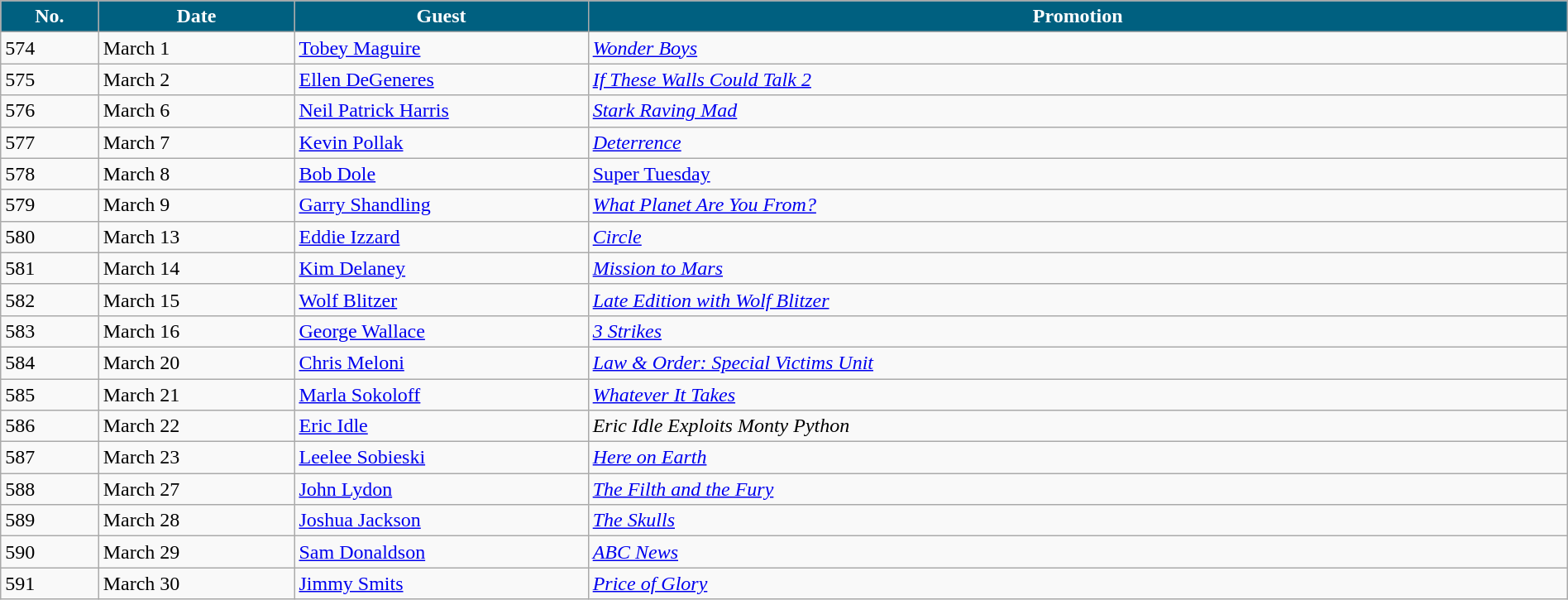<table class="wikitable" width="100%">
<tr bgcolor="#CCCCCC">
<th width="5%" style="background:#006080; color:white"><abbr>No.</abbr></th>
<th width="10%" style="background:#006080; color:white">Date</th>
<th width="15%" style="background:#006080; color:white">Guest</th>
<th width="50%" style="background:#006080; color:white">Promotion</th>
</tr>
<tr>
<td>574</td>
<td>March 1</td>
<td><a href='#'>Tobey Maguire</a></td>
<td><em><a href='#'>Wonder Boys</a></em></td>
</tr>
<tr>
<td>575</td>
<td>March 2</td>
<td><a href='#'>Ellen DeGeneres</a></td>
<td><em><a href='#'>If These Walls Could Talk 2</a></em></td>
</tr>
<tr>
<td>576</td>
<td>March 6</td>
<td><a href='#'>Neil Patrick Harris</a></td>
<td><em><a href='#'>Stark Raving Mad</a></em></td>
</tr>
<tr>
<td>577</td>
<td>March 7</td>
<td><a href='#'>Kevin Pollak</a></td>
<td><em><a href='#'>Deterrence</a></em></td>
</tr>
<tr>
<td>578</td>
<td>March 8</td>
<td><a href='#'>Bob Dole</a></td>
<td><a href='#'>Super Tuesday</a></td>
</tr>
<tr>
<td>579</td>
<td>March 9</td>
<td><a href='#'>Garry Shandling</a></td>
<td><em><a href='#'>What Planet Are You From?</a></em></td>
</tr>
<tr>
<td>580</td>
<td>March 13</td>
<td><a href='#'>Eddie Izzard</a></td>
<td><em><a href='#'>Circle</a></em></td>
</tr>
<tr>
<td>581</td>
<td>March 14</td>
<td><a href='#'>Kim Delaney</a></td>
<td><em><a href='#'>Mission to Mars</a></em></td>
</tr>
<tr>
<td>582</td>
<td>March 15</td>
<td><a href='#'>Wolf Blitzer</a></td>
<td><em><a href='#'>Late Edition with Wolf Blitzer</a></em></td>
</tr>
<tr>
<td>583</td>
<td>March 16</td>
<td><a href='#'>George Wallace</a></td>
<td><em><a href='#'>3 Strikes</a></em></td>
</tr>
<tr>
<td>584</td>
<td>March 20</td>
<td><a href='#'>Chris Meloni</a></td>
<td><em><a href='#'>Law & Order: Special Victims Unit</a></em></td>
</tr>
<tr>
<td>585</td>
<td>March 21</td>
<td><a href='#'>Marla Sokoloff</a></td>
<td><em><a href='#'>Whatever It Takes</a></em></td>
</tr>
<tr>
<td>586</td>
<td>March 22</td>
<td><a href='#'>Eric Idle</a></td>
<td><em>Eric Idle Exploits Monty Python</em></td>
</tr>
<tr>
<td>587</td>
<td>March 23</td>
<td><a href='#'>Leelee Sobieski</a></td>
<td><em><a href='#'>Here on Earth</a></em></td>
</tr>
<tr>
<td>588</td>
<td>March 27</td>
<td><a href='#'>John Lydon</a></td>
<td><em><a href='#'>The Filth and the Fury</a></em></td>
</tr>
<tr>
<td>589</td>
<td>March 28</td>
<td><a href='#'>Joshua Jackson</a></td>
<td><em><a href='#'>The Skulls</a></em></td>
</tr>
<tr>
<td>590</td>
<td>March 29</td>
<td><a href='#'>Sam Donaldson</a></td>
<td><em><a href='#'>ABC News</a></em></td>
</tr>
<tr>
<td>591</td>
<td>March 30</td>
<td><a href='#'>Jimmy Smits</a></td>
<td><em><a href='#'>Price of Glory</a></em></td>
</tr>
</table>
